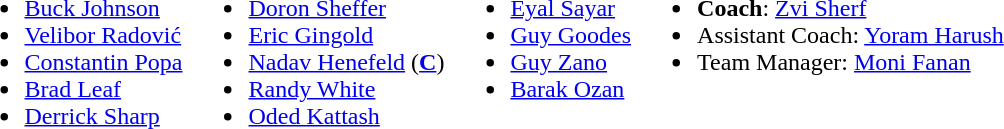<table>
<tr valign="top">
<td><br><ul><li> <a href='#'>Buck Johnson</a></li><li>  <a href='#'>Velibor Radović</a></li><li>  <a href='#'>Constantin Popa</a></li><li>  <a href='#'>Brad Leaf</a></li><li>  <a href='#'>Derrick Sharp</a></li></ul></td>
<td><br><ul><li> <a href='#'>Doron Sheffer</a></li><li>  <a href='#'>Eric Gingold</a></li><li> <a href='#'>Nadav Henefeld</a> (<strong><a href='#'>C</a></strong>)</li><li> <a href='#'>Randy White</a></li><li> <a href='#'>Oded Kattash</a></li></ul></td>
<td><br><ul><li> <a href='#'>Eyal Sayar</a></li><li> <a href='#'>Guy Goodes</a></li><li> <a href='#'>Guy Zano</a></li><li> <a href='#'>Barak Ozan</a></li></ul></td>
<td><br><ul><li><strong>Coach</strong>:  <a href='#'>Zvi Sherf</a></li><li>Assistant Coach:  <a href='#'>Yoram Harush</a></li><li>Team Manager:  <a href='#'>Moni Fanan</a></li></ul></td>
</tr>
</table>
